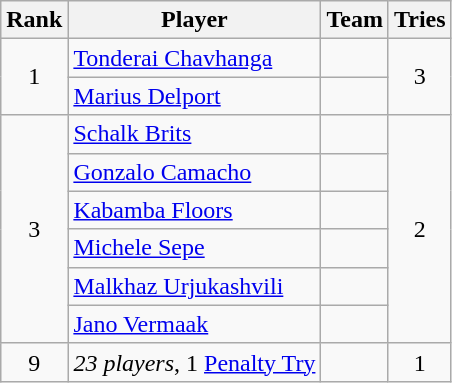<table class="wikitable">
<tr>
<th>Rank</th>
<th>Player</th>
<th>Team</th>
<th>Tries</th>
</tr>
<tr>
<td rowspan=2 align=center>1</td>
<td><a href='#'>Tonderai Chavhanga</a></td>
<td></td>
<td rowspan=2 align=center>3</td>
</tr>
<tr>
<td><a href='#'>Marius Delport</a></td>
<td></td>
</tr>
<tr>
<td rowspan=6 align=center>3</td>
<td><a href='#'>Schalk Brits</a></td>
<td></td>
<td rowspan=6 align=center>2</td>
</tr>
<tr>
<td><a href='#'>Gonzalo Camacho</a></td>
<td></td>
</tr>
<tr>
<td><a href='#'>Kabamba Floors</a></td>
<td></td>
</tr>
<tr>
<td><a href='#'>Michele Sepe</a></td>
<td></td>
</tr>
<tr>
<td><a href='#'>Malkhaz Urjukashvili</a></td>
<td></td>
</tr>
<tr>
<td><a href='#'>Jano Vermaak</a></td>
<td></td>
</tr>
<tr>
<td rowspan=1 align=center>9</td>
<td><em>23 players</em>, 1 <a href='#'>Penalty Try</a></td>
<td></td>
<td rowspan=1 align=center>1</td>
</tr>
</table>
